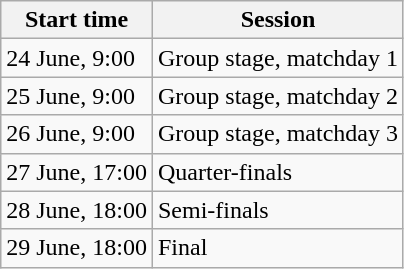<table class="wikitable">
<tr>
<th>Start time</th>
<th>Session</th>
</tr>
<tr>
<td>24 June, 9:00</td>
<td>Group stage, matchday 1</td>
</tr>
<tr>
<td>25 June, 9:00</td>
<td>Group stage, matchday 2</td>
</tr>
<tr>
<td>26 June, 9:00</td>
<td>Group stage, matchday 3</td>
</tr>
<tr>
<td>27 June, 17:00</td>
<td>Quarter-finals</td>
</tr>
<tr>
<td>28 June, 18:00</td>
<td>Semi-finals</td>
</tr>
<tr>
<td>29 June, 18:00</td>
<td>Final</td>
</tr>
</table>
